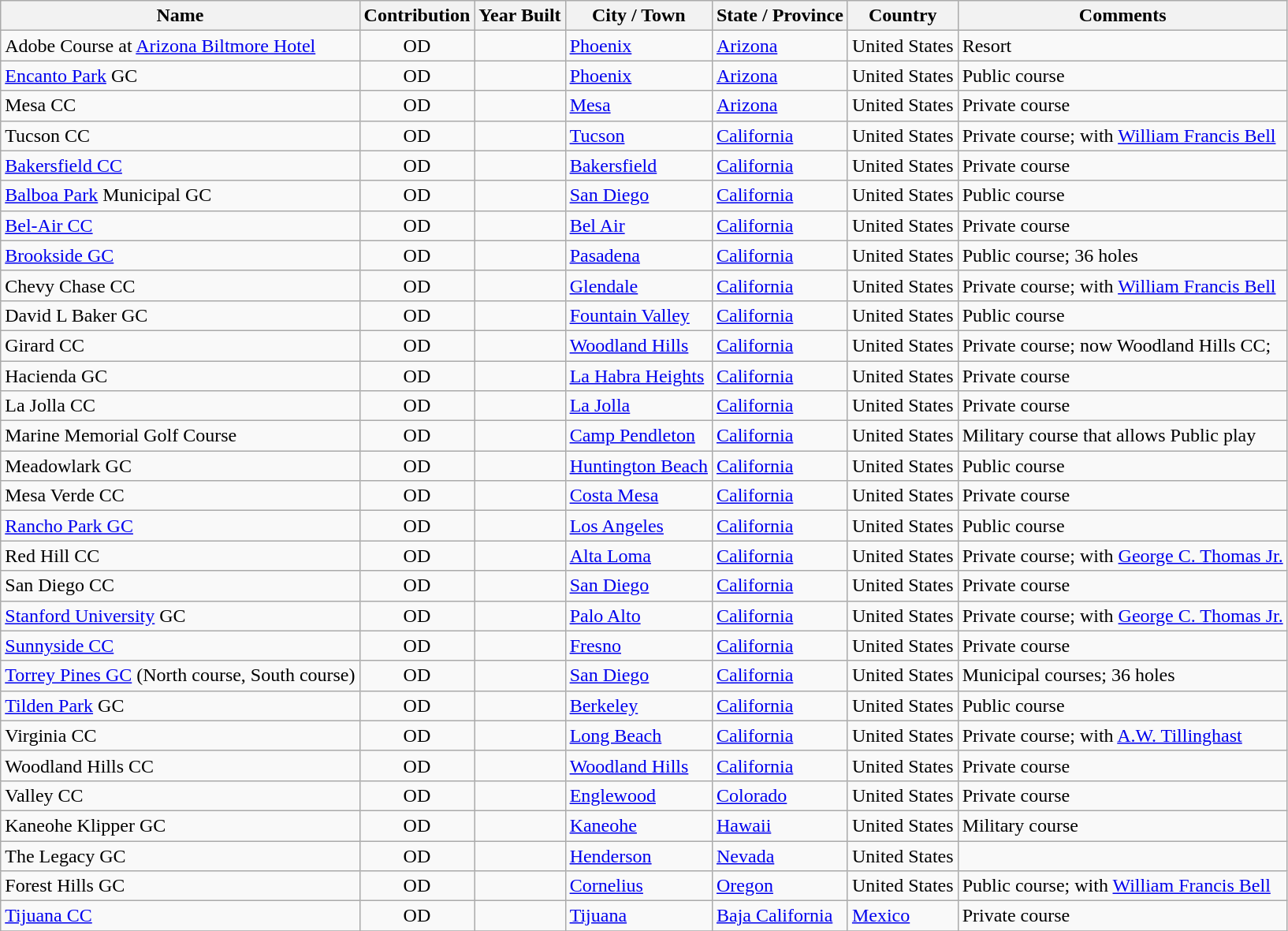<table class="sortable wikitable">
<tr>
<th>Name</th>
<th>Contribution</th>
<th>Year Built</th>
<th>City / Town</th>
<th>State / Province</th>
<th>Country</th>
<th>Comments</th>
</tr>
<tr>
<td>Adobe Course at <a href='#'>Arizona Biltmore Hotel</a></td>
<td align=center>OD</td>
<td align=center></td>
<td><a href='#'>Phoenix</a></td>
<td><a href='#'>Arizona</a></td>
<td> United States</td>
<td>Resort</td>
</tr>
<tr>
<td><a href='#'>Encanto Park</a> GC</td>
<td align=center>OD</td>
<td align=center></td>
<td><a href='#'>Phoenix</a></td>
<td><a href='#'>Arizona</a></td>
<td> United States</td>
<td>Public course</td>
</tr>
<tr>
<td>Mesa CC</td>
<td align=center>OD</td>
<td align=center></td>
<td><a href='#'>Mesa</a></td>
<td><a href='#'>Arizona</a></td>
<td> United States</td>
<td>Private course</td>
</tr>
<tr>
<td>Tucson CC</td>
<td align=center>OD</td>
<td align=center></td>
<td><a href='#'>Tucson</a></td>
<td><a href='#'>California</a></td>
<td> United States</td>
<td>Private course; with <a href='#'>William Francis Bell</a></td>
</tr>
<tr>
<td><a href='#'>Bakersfield CC</a></td>
<td align=center>OD</td>
<td align=center></td>
<td><a href='#'>Bakersfield</a></td>
<td><a href='#'>California</a></td>
<td> United States</td>
<td>Private course</td>
</tr>
<tr>
<td><a href='#'>Balboa Park</a> Municipal GC</td>
<td align=center>OD</td>
<td align=center></td>
<td><a href='#'>San Diego</a></td>
<td><a href='#'>California</a></td>
<td> United States</td>
<td>Public course</td>
</tr>
<tr>
<td><a href='#'>Bel-Air CC</a></td>
<td align=center>OD</td>
<td align=center></td>
<td><a href='#'>Bel Air</a></td>
<td><a href='#'>California</a></td>
<td> United States</td>
<td>Private course</td>
</tr>
<tr>
<td><a href='#'>Brookside GC</a></td>
<td align=center>OD</td>
<td align=center></td>
<td><a href='#'>Pasadena</a></td>
<td><a href='#'>California</a></td>
<td> United States</td>
<td>Public course; 36 holes</td>
</tr>
<tr>
<td>Chevy Chase CC</td>
<td align=center>OD</td>
<td align=center></td>
<td><a href='#'>Glendale</a></td>
<td><a href='#'>California</a></td>
<td> United States</td>
<td>Private course; with <a href='#'>William Francis Bell</a></td>
</tr>
<tr>
<td>David L Baker GC</td>
<td align=center>OD</td>
<td align=center></td>
<td><a href='#'>Fountain Valley</a></td>
<td><a href='#'>California</a></td>
<td> United States</td>
<td>Public course</td>
</tr>
<tr>
<td>Girard CC</td>
<td align=center>OD</td>
<td align=center></td>
<td><a href='#'>Woodland Hills</a></td>
<td><a href='#'>California</a></td>
<td> United States</td>
<td>Private course; now Woodland Hills CC;</td>
</tr>
<tr>
<td>Hacienda GC</td>
<td align=center>OD</td>
<td align=center></td>
<td><a href='#'>La Habra Heights</a></td>
<td><a href='#'>California</a></td>
<td> United States</td>
<td>Private course</td>
</tr>
<tr>
<td>La Jolla CC</td>
<td align=center>OD</td>
<td align=center></td>
<td><a href='#'>La Jolla</a></td>
<td><a href='#'>California</a></td>
<td> United States</td>
<td>Private course</td>
</tr>
<tr>
<td>Marine Memorial Golf Course</td>
<td align=center>OD</td>
<td></td>
<td><a href='#'>Camp Pendleton</a></td>
<td><a href='#'>California</a></td>
<td> United States</td>
<td>Military course that allows Public play</td>
</tr>
<tr>
<td>Meadowlark GC</td>
<td align=center>OD</td>
<td align=center></td>
<td><a href='#'>Huntington Beach</a></td>
<td><a href='#'>California</a></td>
<td> United States</td>
<td>Public course</td>
</tr>
<tr>
<td>Mesa Verde CC</td>
<td align=center>OD</td>
<td align=center></td>
<td><a href='#'>Costa Mesa</a></td>
<td><a href='#'>California</a></td>
<td> United States</td>
<td>Private course</td>
</tr>
<tr>
<td><a href='#'>Rancho Park GC</a></td>
<td align=center>OD</td>
<td align=center></td>
<td><a href='#'>Los Angeles</a></td>
<td><a href='#'>California</a></td>
<td> United States</td>
<td>Public course</td>
</tr>
<tr>
<td>Red Hill CC</td>
<td align=center>OD</td>
<td align=center></td>
<td><a href='#'>Alta Loma</a></td>
<td><a href='#'>California</a></td>
<td> United States</td>
<td>Private course; with <a href='#'>George C. Thomas Jr.</a></td>
</tr>
<tr>
<td>San Diego CC</td>
<td align=center>OD</td>
<td align=center></td>
<td><a href='#'>San Diego</a></td>
<td><a href='#'>California</a></td>
<td> United States</td>
<td>Private course</td>
</tr>
<tr>
<td><a href='#'>Stanford University</a> GC</td>
<td align="center">OD</td>
<td align=center></td>
<td><a href='#'>Palo Alto</a></td>
<td><a href='#'>California</a></td>
<td> United States</td>
<td>Private course; with <a href='#'>George C. Thomas Jr.</a></td>
</tr>
<tr>
<td><a href='#'>Sunnyside CC</a></td>
<td align=center>OD</td>
<td align=center></td>
<td><a href='#'>Fresno</a></td>
<td><a href='#'>California</a></td>
<td> United States</td>
<td>Private course</td>
</tr>
<tr>
<td><a href='#'>Torrey Pines GC</a> (North course, South course)</td>
<td align=center>OD</td>
<td align=center></td>
<td><a href='#'>San Diego</a></td>
<td><a href='#'>California</a></td>
<td> United States</td>
<td>Municipal courses; 36 holes</td>
</tr>
<tr>
<td><a href='#'>Tilden Park</a> GC</td>
<td align=center>OD</td>
<td align=center></td>
<td><a href='#'>Berkeley</a></td>
<td><a href='#'>California</a></td>
<td> United States</td>
<td>Public course</td>
</tr>
<tr>
<td>Virginia CC</td>
<td align=center>OD</td>
<td align=center></td>
<td><a href='#'>Long Beach</a></td>
<td><a href='#'>California</a></td>
<td> United States</td>
<td>Private course; with <a href='#'>A.W. Tillinghast</a></td>
</tr>
<tr>
<td>Woodland Hills CC</td>
<td align=center>OD</td>
<td align=center></td>
<td><a href='#'>Woodland Hills</a></td>
<td><a href='#'>California</a></td>
<td> United States</td>
<td>Private course</td>
</tr>
<tr>
<td>Valley CC</td>
<td align=center>OD</td>
<td align=center></td>
<td><a href='#'>Englewood</a></td>
<td><a href='#'>Colorado</a></td>
<td> United States</td>
<td>Private course</td>
</tr>
<tr>
<td>Kaneohe Klipper GC</td>
<td align=center>OD</td>
<td align=center></td>
<td><a href='#'>Kaneohe</a></td>
<td><a href='#'>Hawaii</a></td>
<td> United States</td>
<td>Military course</td>
</tr>
<tr>
<td>The Legacy GC</td>
<td align=center>OD</td>
<td align=center></td>
<td><a href='#'>Henderson</a></td>
<td><a href='#'>Nevada</a></td>
<td> United States</td>
<td></td>
</tr>
<tr>
<td>Forest Hills GC</td>
<td align=center>OD</td>
<td align=center></td>
<td><a href='#'>Cornelius</a></td>
<td><a href='#'>Oregon</a></td>
<td> United States</td>
<td>Public course; with <a href='#'>William Francis Bell</a></td>
</tr>
<tr>
<td><a href='#'>Tijuana CC</a></td>
<td align=center>OD</td>
<td align=center></td>
<td><a href='#'>Tijuana</a></td>
<td><a href='#'>Baja California</a></td>
<td> <a href='#'>Mexico</a></td>
<td>Private course</td>
</tr>
<tr>
</tr>
</table>
